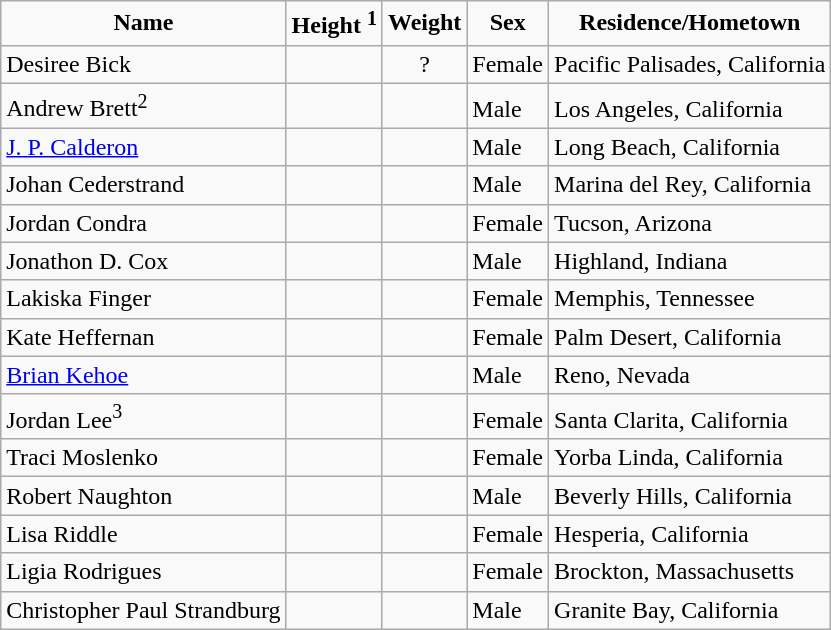<table class="wikitable" generated with >
<tr style="font-weight:bold" align="center">
<td>Name</td>
<td>Height <span><sup>1</sup></span></td>
<td>Weight</td>
<td>Sex</td>
<td>Residence/Hometown</td>
</tr>
<tr valign="bottom">
<td>Desiree Bick</td>
<td align="right"></td>
<td align="center">?</td>
<td>Female</td>
<td>Pacific Palisades, California</td>
</tr>
<tr valign="bottom">
<td>Andrew Brett<span><sup>2</sup></span></td>
<td align="right"></td>
<td align="center"></td>
<td>Male</td>
<td>Los Angeles, California</td>
</tr>
<tr valign="bottom">
<td><a href='#'>J. P. Calderon</a></td>
<td align="right"></td>
<td align="center"></td>
<td>Male</td>
<td>Long Beach, California</td>
</tr>
<tr valign="bottom">
<td>Johan Cederstrand</td>
<td align="right"></td>
<td align="center"></td>
<td>Male</td>
<td>Marina del Rey, California</td>
</tr>
<tr valign="bottom">
<td>Jordan Condra</td>
<td align="right"></td>
<td align="center"></td>
<td>Female</td>
<td>Tucson, Arizona</td>
</tr>
<tr valign="bottom">
<td>Jonathon D. Cox</td>
<td align="right"></td>
<td align="center"></td>
<td>Male</td>
<td>Highland, Indiana</td>
</tr>
<tr valign="bottom">
<td>Lakiska Finger</td>
<td align="right"></td>
<td align="center"></td>
<td>Female</td>
<td>Memphis, Tennessee</td>
</tr>
<tr valign="bottom">
<td>Kate Heffernan</td>
<td align="right"></td>
<td align="center"></td>
<td>Female</td>
<td>Palm Desert, California</td>
</tr>
<tr valign="bottom">
<td><a href='#'>Brian Kehoe</a></td>
<td align="right"></td>
<td align="center"></td>
<td>Male</td>
<td>Reno, Nevada</td>
</tr>
<tr valign="bottom">
<td>Jordan Lee<span><sup>3</sup></span></td>
<td align="right"></td>
<td align="center"></td>
<td>Female</td>
<td>Santa Clarita, California</td>
</tr>
<tr valign="bottom">
<td>Traci Moslenko</td>
<td align="right"></td>
<td align="center"></td>
<td>Female</td>
<td>Yorba Linda, California</td>
</tr>
<tr valign="bottom">
<td>Robert Naughton</td>
<td align="right"></td>
<td align="center"></td>
<td>Male</td>
<td>Beverly Hills, California</td>
</tr>
<tr valign="bottom">
<td>Lisa Riddle</td>
<td align="right"></td>
<td align="center"></td>
<td>Female</td>
<td>Hesperia, California</td>
</tr>
<tr valign="bottom">
<td>Ligia Rodrigues</td>
<td align="right"></td>
<td align="center"></td>
<td>Female</td>
<td>Brockton, Massachusetts</td>
</tr>
<tr valign="bottom">
<td>Christopher Paul Strandburg</td>
<td align="right"></td>
<td align="center"></td>
<td>Male</td>
<td>Granite Bay, California</td>
</tr>
</table>
